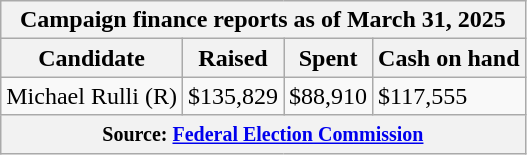<table class="wikitable sortable">
<tr>
<th colspan=4>Campaign finance reports as of March 31, 2025</th>
</tr>
<tr style="text-align:center;">
<th>Candidate</th>
<th>Raised</th>
<th>Spent</th>
<th>Cash on hand</th>
</tr>
<tr>
<td>Michael Rulli (R)</td>
<td>$135,829</td>
<td>$88,910</td>
<td>$117,555</td>
</tr>
<tr>
<th colspan="4"><small>Source: <a href='#'>Federal Election Commission</a></small></th>
</tr>
</table>
